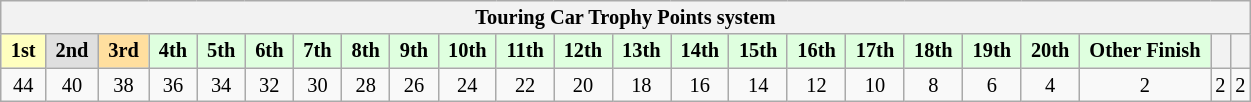<table class="wikitable" style="font-size:85%; text-align:center">
<tr>
<th colspan="23">Touring Car Trophy Points system</th>
</tr>
<tr>
<td style="background:#ffffbf;"> <strong>1st</strong> </td>
<td style="background:#dfdfdf;"> <strong>2nd</strong> </td>
<td style="background:#ffdf9f;"> <strong>3rd</strong> </td>
<td style="background:#dfffdf;"> <strong>4th</strong> </td>
<td style="background:#dfffdf;"> <strong>5th</strong> </td>
<td style="background:#dfffdf;"> <strong>6th</strong> </td>
<td style="background:#dfffdf;"> <strong>7th</strong> </td>
<td style="background:#dfffdf;"> <strong>8th</strong> </td>
<td style="background:#dfffdf;"> <strong>9th</strong> </td>
<td style="background:#dfffdf;"> <strong>10th</strong> </td>
<td style="background:#dfffdf;"> <strong>11th</strong> </td>
<td style="background:#dfffdf;"> <strong>12th</strong> </td>
<td style="background:#dfffdf;"> <strong>13th</strong> </td>
<td style="background:#dfffdf;"> <strong>14th</strong> </td>
<td style="background:#dfffdf;"> <strong>15th</strong> </td>
<td style="background:#dfffdf;"> <strong>16th</strong> </td>
<td style="background:#dfffdf;"> <strong>17th</strong> </td>
<td style="background:#dfffdf;"> <strong>18th</strong> </td>
<td style="background:#dfffdf;"> <strong>19th</strong> </td>
<td style="background:#dfffdf;"> <strong>20th</strong> </td>
<td style="background:#dfffdf;"> <strong>Other Finish</strong> </td>
<th></th>
<th></th>
</tr>
<tr>
<td>44</td>
<td>40</td>
<td>38</td>
<td>36</td>
<td>34</td>
<td>32</td>
<td>30</td>
<td>28</td>
<td>26</td>
<td>24</td>
<td>22</td>
<td>20</td>
<td>18</td>
<td>16</td>
<td>14</td>
<td>12</td>
<td>10</td>
<td>8</td>
<td>6</td>
<td>4</td>
<td>2</td>
<td>2</td>
<td>2</td>
</tr>
</table>
